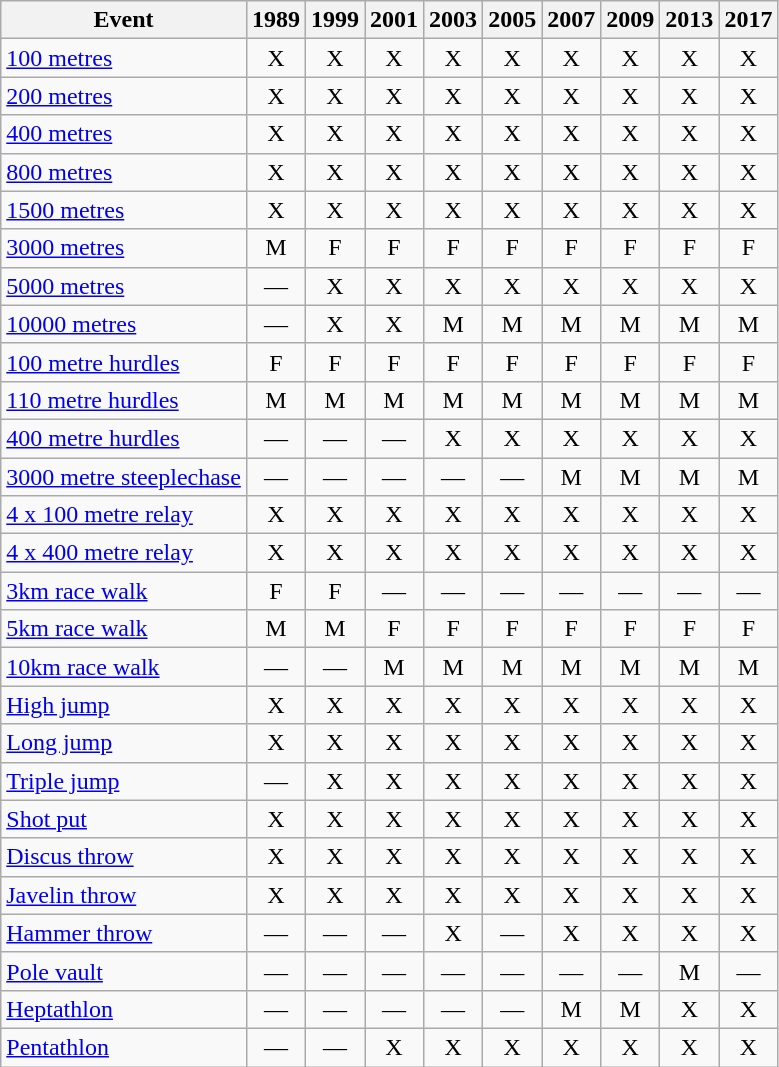<table class="wikitable" style="text-align:center">
<tr>
<th>Event</th>
<th>1989</th>
<th>1999</th>
<th>2001</th>
<th>2003</th>
<th>2005</th>
<th>2007</th>
<th>2009</th>
<th>2013</th>
<th>2017</th>
</tr>
<tr>
<td align=left><a href='#'>100 metres</a></td>
<td>X</td>
<td>X</td>
<td>X</td>
<td>X</td>
<td>X</td>
<td>X</td>
<td>X</td>
<td>X</td>
<td>X</td>
</tr>
<tr>
<td align=left><a href='#'>200 metres</a></td>
<td>X</td>
<td>X</td>
<td>X</td>
<td>X</td>
<td>X</td>
<td>X</td>
<td>X</td>
<td>X</td>
<td>X</td>
</tr>
<tr>
<td align=left><a href='#'>400 metres</a></td>
<td>X</td>
<td>X</td>
<td>X</td>
<td>X</td>
<td>X</td>
<td>X</td>
<td>X</td>
<td>X</td>
<td>X</td>
</tr>
<tr>
<td align=left><a href='#'>800 metres</a></td>
<td>X</td>
<td>X</td>
<td>X</td>
<td>X</td>
<td>X</td>
<td>X</td>
<td>X</td>
<td>X</td>
<td>X</td>
</tr>
<tr>
<td align=left><a href='#'>1500 metres</a></td>
<td>X</td>
<td>X</td>
<td>X</td>
<td>X</td>
<td>X</td>
<td>X</td>
<td>X</td>
<td>X</td>
<td>X</td>
</tr>
<tr>
<td align=left><a href='#'>3000 metres</a></td>
<td>M</td>
<td>F</td>
<td>F</td>
<td>F</td>
<td>F</td>
<td>F</td>
<td>F</td>
<td>F</td>
<td>F</td>
</tr>
<tr>
<td align=left><a href='#'>5000 metres</a></td>
<td>—</td>
<td>X</td>
<td>X</td>
<td>X</td>
<td>X</td>
<td>X</td>
<td>X</td>
<td>X</td>
<td>X</td>
</tr>
<tr>
<td align=left><a href='#'>10000 metres</a></td>
<td>—</td>
<td>X</td>
<td>X</td>
<td>M</td>
<td>M</td>
<td>M</td>
<td>M</td>
<td>M</td>
<td>M</td>
</tr>
<tr>
<td align=left><a href='#'>100 metre hurdles</a></td>
<td>F</td>
<td>F</td>
<td>F</td>
<td>F</td>
<td>F</td>
<td>F</td>
<td>F</td>
<td>F</td>
<td>F</td>
</tr>
<tr>
<td align=left><a href='#'>110 metre hurdles</a></td>
<td>M</td>
<td>M</td>
<td>M</td>
<td>M</td>
<td>M</td>
<td>M</td>
<td>M</td>
<td>M</td>
<td>M</td>
</tr>
<tr>
<td align=left><a href='#'>400 metre hurdles</a></td>
<td>—</td>
<td>—</td>
<td>—</td>
<td>X</td>
<td>X</td>
<td>X</td>
<td>X</td>
<td>X</td>
<td>X</td>
</tr>
<tr>
<td align=left><a href='#'>3000 metre steeplechase</a></td>
<td>—</td>
<td>—</td>
<td>—</td>
<td>—</td>
<td>—</td>
<td>M</td>
<td>M</td>
<td>M</td>
<td>M</td>
</tr>
<tr>
<td align=left><a href='#'>4 x 100 metre relay</a></td>
<td>X</td>
<td>X</td>
<td>X</td>
<td>X</td>
<td>X</td>
<td>X</td>
<td>X</td>
<td>X</td>
<td>X</td>
</tr>
<tr>
<td align=left><a href='#'>4 x 400 metre relay</a></td>
<td>X</td>
<td>X</td>
<td>X</td>
<td>X</td>
<td>X</td>
<td>X</td>
<td>X</td>
<td>X</td>
<td>X</td>
</tr>
<tr>
<td align=left><a href='#'>3km race walk</a></td>
<td>F</td>
<td>F</td>
<td>—</td>
<td>—</td>
<td>—</td>
<td>—</td>
<td>—</td>
<td>—</td>
<td>—</td>
</tr>
<tr>
<td align=left><a href='#'>5km race walk</a></td>
<td>M</td>
<td>M</td>
<td>F</td>
<td>F</td>
<td>F</td>
<td>F</td>
<td>F</td>
<td>F</td>
<td>F</td>
</tr>
<tr>
<td align=left><a href='#'>10km race walk</a></td>
<td>—</td>
<td>—</td>
<td>M</td>
<td>M</td>
<td>M</td>
<td>M</td>
<td>M</td>
<td>M</td>
<td>M</td>
</tr>
<tr>
<td align=left><a href='#'>High jump</a></td>
<td>X</td>
<td>X</td>
<td>X</td>
<td>X</td>
<td>X</td>
<td>X</td>
<td>X</td>
<td>X</td>
<td>X</td>
</tr>
<tr>
<td align=left><a href='#'>Long jump</a></td>
<td>X</td>
<td>X</td>
<td>X</td>
<td>X</td>
<td>X</td>
<td>X</td>
<td>X</td>
<td>X</td>
<td>X</td>
</tr>
<tr>
<td align=left><a href='#'>Triple jump</a></td>
<td>—</td>
<td>X</td>
<td>X</td>
<td>X</td>
<td>X</td>
<td>X</td>
<td>X</td>
<td>X</td>
<td>X</td>
</tr>
<tr>
<td align=left><a href='#'>Shot put</a></td>
<td>X</td>
<td>X</td>
<td>X</td>
<td>X</td>
<td>X</td>
<td>X</td>
<td>X</td>
<td>X</td>
<td>X</td>
</tr>
<tr>
<td align=left><a href='#'>Discus throw</a></td>
<td>X</td>
<td>X</td>
<td>X</td>
<td>X</td>
<td>X</td>
<td>X</td>
<td>X</td>
<td>X</td>
<td>X</td>
</tr>
<tr>
<td align=left><a href='#'>Javelin throw</a></td>
<td>X</td>
<td>X</td>
<td>X</td>
<td>X</td>
<td>X</td>
<td>X</td>
<td>X</td>
<td>X</td>
<td>X</td>
</tr>
<tr>
<td align=left><a href='#'>Hammer throw</a></td>
<td>—</td>
<td>—</td>
<td>—</td>
<td>X</td>
<td>—</td>
<td>X</td>
<td>X</td>
<td>X</td>
<td>X</td>
</tr>
<tr>
<td align=left><a href='#'>Pole vault</a></td>
<td>—</td>
<td>—</td>
<td>—</td>
<td>—</td>
<td>—</td>
<td>—</td>
<td>—</td>
<td>M</td>
<td>—</td>
</tr>
<tr>
<td align=left><a href='#'>Heptathlon</a></td>
<td>—</td>
<td>—</td>
<td>—</td>
<td>—</td>
<td>—</td>
<td>M</td>
<td>M</td>
<td>X</td>
<td>X</td>
</tr>
<tr>
<td align=left><a href='#'>Pentathlon</a></td>
<td>—</td>
<td>—</td>
<td>X</td>
<td>X</td>
<td>X</td>
<td>X</td>
<td>X</td>
<td>X</td>
<td>X</td>
</tr>
</table>
